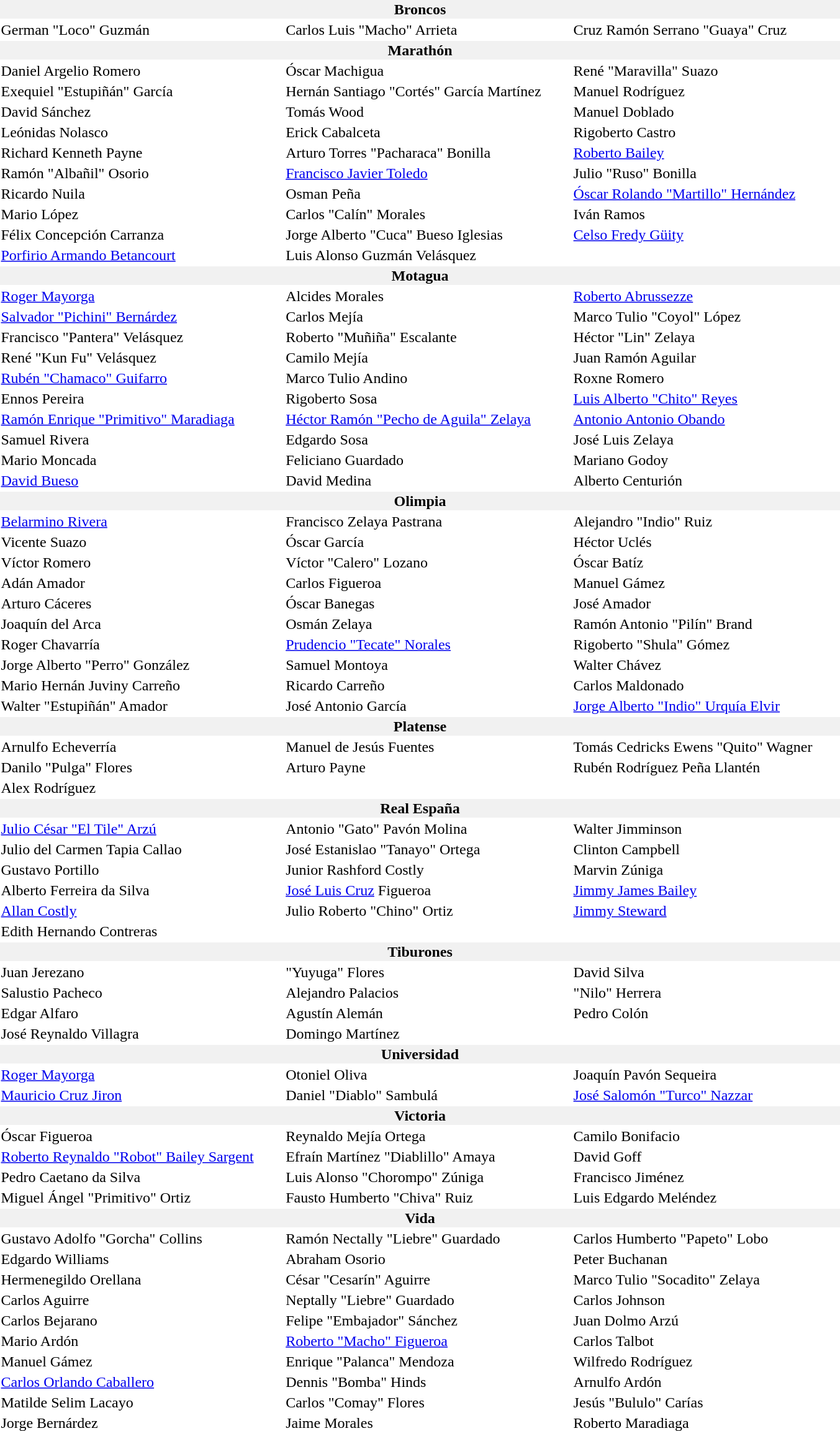<table border="0">
<tr bgcolor="f1f1f1">
<th width="900" colspan="3">Broncos</th>
</tr>
<tr>
<td> German "Loco" Guzmán</td>
<td> Carlos Luis "Macho" Arrieta</td>
<td> Cruz Ramón Serrano "Guaya" Cruz</td>
</tr>
<tr bgcolor="f1f1f1">
<th colspan="3">Marathón</th>
</tr>
<tr>
<td> Daniel Argelio Romero</td>
<td> Óscar Machigua</td>
<td> René "Maravilla" Suazo</td>
</tr>
<tr>
<td> Exequiel "Estupiñán" García</td>
<td> Hernán Santiago "Cortés" García Martínez</td>
<td> Manuel Rodríguez</td>
</tr>
<tr>
<td> David Sánchez</td>
<td> Tomás Wood</td>
<td> Manuel Doblado</td>
</tr>
<tr>
<td> Leónidas Nolasco</td>
<td> Erick Cabalceta</td>
<td> Rigoberto Castro</td>
</tr>
<tr>
<td> Richard Kenneth Payne</td>
<td> Arturo Torres "Pacharaca" Bonilla</td>
<td> <a href='#'>Roberto Bailey</a></td>
</tr>
<tr>
<td> Ramón "Albañil" Osorio</td>
<td> <a href='#'>Francisco Javier Toledo</a></td>
<td> Julio "Ruso" Bonilla</td>
</tr>
<tr>
<td> Ricardo Nuila</td>
<td> Osman Peña</td>
<td> <a href='#'>Óscar Rolando "Martillo" Hernández</a></td>
</tr>
<tr>
<td> Mario López</td>
<td> Carlos "Calín" Morales</td>
<td> Iván Ramos</td>
</tr>
<tr>
<td> Félix Concepción Carranza</td>
<td> Jorge Alberto "Cuca" Bueso Iglesias</td>
<td> <a href='#'>Celso Fredy Güity</a></td>
</tr>
<tr>
<td> <a href='#'>Porfirio Armando Betancourt</a></td>
<td> Luis Alonso Guzmán Velásquez</td>
<td></td>
</tr>
<tr bgcolor="f1f1f1">
<th colspan="3">Motagua</th>
</tr>
<tr>
<td> <a href='#'>Roger Mayorga</a></td>
<td> Alcides Morales</td>
<td> <a href='#'>Roberto Abrussezze</a></td>
</tr>
<tr>
<td> <a href='#'>Salvador "Pichini" Bernárdez</a></td>
<td> Carlos Mejía</td>
<td> Marco Tulio "Coyol" López</td>
</tr>
<tr>
<td> Francisco "Pantera" Velásquez</td>
<td> Roberto "Muñiña" Escalante</td>
<td> Héctor "Lin" Zelaya</td>
</tr>
<tr>
<td> René "Kun Fu" Velásquez</td>
<td> Camilo Mejía</td>
<td> Juan Ramón Aguilar</td>
</tr>
<tr>
<td> <a href='#'>Rubén "Chamaco" Guifarro</a></td>
<td> Marco Tulio Andino</td>
<td> Roxne Romero</td>
</tr>
<tr>
<td> Ennos Pereira</td>
<td> Rigoberto Sosa</td>
<td> <a href='#'>Luis Alberto "Chito" Reyes</a></td>
</tr>
<tr>
<td> <a href='#'>Ramón Enrique "Primitivo" Maradiaga</a></td>
<td> <a href='#'>Héctor Ramón "Pecho de Aguila" Zelaya</a></td>
<td> <a href='#'>Antonio Antonio Obando</a></td>
</tr>
<tr>
<td> Samuel Rivera</td>
<td> Edgardo Sosa</td>
<td> José Luis Zelaya</td>
</tr>
<tr>
<td> Mario Moncada</td>
<td> Feliciano Guardado</td>
<td> Mariano Godoy</td>
</tr>
<tr>
<td> <a href='#'>David Bueso</a></td>
<td> David Medina</td>
<td> Alberto Centurión</td>
</tr>
<tr bgcolor="f1f1f1">
<th colspan="3">Olimpia</th>
</tr>
<tr>
<td> <a href='#'>Belarmino Rivera</a></td>
<td> Francisco Zelaya Pastrana</td>
<td> Alejandro "Indio" Ruiz</td>
</tr>
<tr>
<td> Vicente Suazo</td>
<td> Óscar García</td>
<td> Héctor Uclés</td>
</tr>
<tr>
<td> Víctor Romero</td>
<td> Víctor "Calero" Lozano</td>
<td> Óscar Batíz</td>
</tr>
<tr>
<td> Adán Amador</td>
<td> Carlos Figueroa</td>
<td> Manuel Gámez</td>
</tr>
<tr>
<td> Arturo Cáceres</td>
<td> Óscar Banegas</td>
<td> José Amador</td>
</tr>
<tr>
<td> Joaquín del Arca</td>
<td> Osmán Zelaya</td>
<td> Ramón Antonio "Pilín" Brand</td>
</tr>
<tr>
<td> Roger Chavarría</td>
<td> <a href='#'>Prudencio "Tecate" Norales</a></td>
<td> Rigoberto "Shula" Gómez</td>
</tr>
<tr>
<td> Jorge Alberto "Perro" González</td>
<td> Samuel Montoya</td>
<td> Walter Chávez</td>
</tr>
<tr>
<td> Mario Hernán Juviny Carreño</td>
<td> Ricardo Carreño</td>
<td> Carlos Maldonado</td>
</tr>
<tr>
<td> Walter "Estupiñán" Amador</td>
<td> José Antonio García</td>
<td> <a href='#'>Jorge Alberto "Indio" Urquía Elvir</a></td>
</tr>
<tr bgcolor="f1f1f1">
<th colspan="3">Platense</th>
</tr>
<tr>
<td> Arnulfo Echeverría</td>
<td> Manuel de Jesús Fuentes</td>
<td> Tomás Cedricks Ewens "Quito" Wagner</td>
</tr>
<tr>
<td> Danilo "Pulga" Flores</td>
<td> Arturo Payne</td>
<td> Rubén Rodríguez Peña Llantén</td>
</tr>
<tr>
<td> Alex Rodríguez</td>
<td></td>
<td></td>
</tr>
<tr bgcolor="f1f1f1">
<th colspan="3">Real España</th>
</tr>
<tr>
<td> <a href='#'>Julio César "El Tile" Arzú</a></td>
<td> Antonio "Gato" Pavón Molina</td>
<td> Walter Jimminson</td>
</tr>
<tr>
<td> Julio del Carmen Tapia Callao</td>
<td> José Estanislao "Tanayo" Ortega</td>
<td> Clinton Campbell</td>
</tr>
<tr>
<td> Gustavo Portillo</td>
<td> Junior Rashford Costly</td>
<td> Marvin Zúniga</td>
</tr>
<tr>
<td> Alberto Ferreira da Silva</td>
<td> <a href='#'>José Luis Cruz</a> Figueroa</td>
<td> <a href='#'>Jimmy James Bailey</a></td>
</tr>
<tr>
<td> <a href='#'>Allan Costly</a></td>
<td> Julio Roberto "Chino" Ortiz</td>
<td> <a href='#'>Jimmy Steward</a></td>
</tr>
<tr>
<td> Edith Hernando Contreras</td>
<td></td>
<td></td>
</tr>
<tr bgcolor="f1f1f1">
<th colspan="3">Tiburones</th>
</tr>
<tr>
<td> Juan Jerezano</td>
<td> "Yuyuga" Flores</td>
<td> David Silva</td>
</tr>
<tr>
<td> Salustio Pacheco</td>
<td> Alejandro Palacios</td>
<td> "Nilo" Herrera</td>
</tr>
<tr>
<td> Edgar Alfaro</td>
<td> Agustín Alemán</td>
<td> Pedro Colón</td>
</tr>
<tr>
<td> José Reynaldo Villagra</td>
<td> Domingo Martínez</td>
<td></td>
</tr>
<tr bgcolor="f1f1f1">
<th colspan="3">Universidad</th>
</tr>
<tr>
<td> <a href='#'>Roger Mayorga</a></td>
<td> Otoniel Oliva</td>
<td> Joaquín Pavón Sequeira</td>
</tr>
<tr>
<td> <a href='#'>Mauricio Cruz Jiron</a></td>
<td> Daniel "Diablo" Sambulá</td>
<td> <a href='#'>José Salomón "Turco" Nazzar</a></td>
</tr>
<tr bgcolor="f1f1f1">
<th colspan="3">Victoria</th>
</tr>
<tr>
<td> Óscar Figueroa</td>
<td> Reynaldo Mejía Ortega</td>
<td> Camilo Bonifacio</td>
</tr>
<tr>
<td> <a href='#'>Roberto Reynaldo "Robot" Bailey Sargent</a></td>
<td> Efraín Martínez "Diablillo" Amaya</td>
<td> David Goff</td>
</tr>
<tr>
<td> Pedro Caetano da Silva</td>
<td> Luis Alonso "Chorompo" Zúniga</td>
<td> Francisco Jiménez</td>
</tr>
<tr>
<td> Miguel Ángel "Primitivo" Ortiz</td>
<td> Fausto Humberto "Chiva" Ruiz</td>
<td> Luis Edgardo Meléndez</td>
</tr>
<tr bgcolor="f1f1f1">
<th colspan="3">Vida</th>
</tr>
<tr>
<td> Gustavo Adolfo "Gorcha" Collins</td>
<td> Ramón Nectally "Liebre" Guardado</td>
<td> Carlos Humberto "Papeto" Lobo</td>
</tr>
<tr>
<td> Edgardo Williams</td>
<td> Abraham Osorio</td>
<td> Peter Buchanan</td>
</tr>
<tr>
<td> Hermenegildo Orellana</td>
<td> César "Cesarín" Aguirre</td>
<td> Marco Tulio "Socadito" Zelaya</td>
</tr>
<tr>
<td> Carlos Aguirre</td>
<td> Neptally "Liebre" Guardado</td>
<td> Carlos Johnson</td>
</tr>
<tr>
<td> Carlos Bejarano</td>
<td> Felipe "Embajador" Sánchez</td>
<td> Juan Dolmo Arzú</td>
</tr>
<tr>
<td> Mario Ardón</td>
<td> <a href='#'>Roberto "Macho" Figueroa</a></td>
<td> Carlos Talbot</td>
</tr>
<tr>
<td> Manuel Gámez</td>
<td> Enrique "Palanca" Mendoza</td>
<td> Wilfredo Rodríguez</td>
</tr>
<tr>
<td> <a href='#'>Carlos Orlando Caballero</a></td>
<td> Dennis "Bomba" Hinds</td>
<td> Arnulfo Ardón</td>
</tr>
<tr>
<td> Matilde Selim Lacayo</td>
<td> Carlos "Comay" Flores</td>
<td> Jesús "Bululo" Carías</td>
</tr>
<tr>
<td> Jorge Bernárdez</td>
<td> Jaime Morales</td>
<td> Roberto Maradiaga</td>
</tr>
</table>
